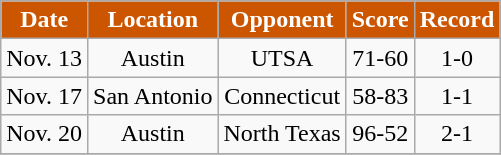<table class="wikitable" style="text-align:center">
<tr>
<th style="background:#CC5500;color:#FFFFFF;">Date</th>
<th style="background:#CC5500;color:#FFFFFF;">Location</th>
<th style="background:#CC5500;color:#FFFFFF;">Opponent</th>
<th style="background:#CC5500;color:#FFFFFF;">Score</th>
<th style="background:#CC5500;color:#FFFFFF;">Record</th>
</tr>
<tr>
<td>Nov. 13</td>
<td>Austin</td>
<td>UTSA</td>
<td>71-60</td>
<td>1-0</td>
</tr>
<tr>
<td>Nov. 17</td>
<td>San Antonio</td>
<td>Connecticut</td>
<td>58-83</td>
<td>1-1</td>
</tr>
<tr>
<td>Nov. 20</td>
<td>Austin</td>
<td>North Texas</td>
<td>96-52</td>
<td>2-1</td>
</tr>
<tr>
</tr>
</table>
